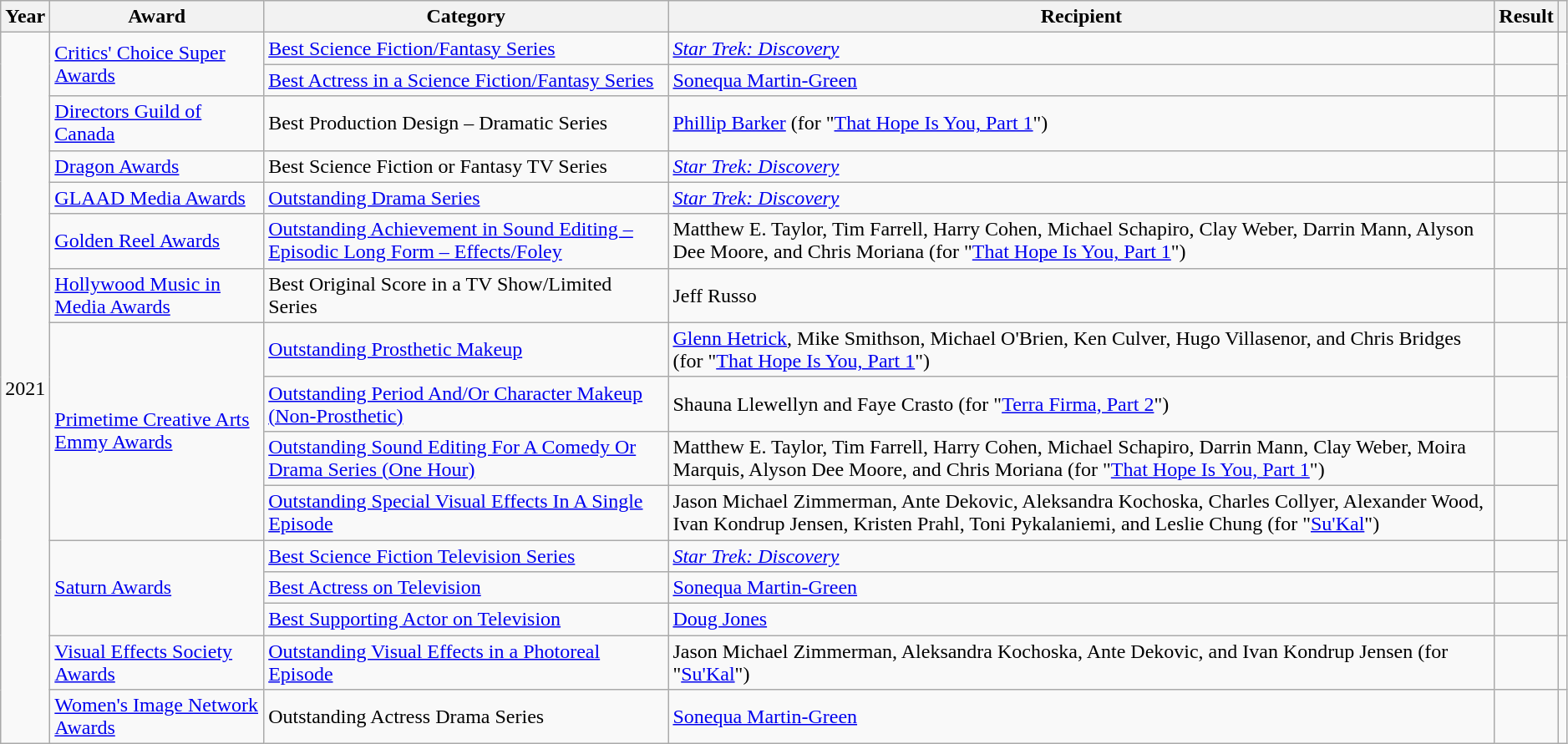<table class="wikitable sortable" style="width: 99%;">
<tr>
<th>Year</th>
<th>Award</th>
<th>Category</th>
<th>Recipient</th>
<th>Result</th>
<th scope="col" class="unsortable"></th>
</tr>
<tr>
<td rowspan="16">2021</td>
<td rowspan="2"><a href='#'>Critics' Choice Super Awards</a></td>
<td><a href='#'>Best Science Fiction/Fantasy Series</a></td>
<td><em><a href='#'>Star Trek: Discovery</a></em></td>
<td></td>
<td style="text-align:center" rowspan="2"></td>
</tr>
<tr>
<td><a href='#'>Best Actress in a Science Fiction/Fantasy Series</a></td>
<td><a href='#'>Sonequa Martin-Green</a></td>
<td></td>
</tr>
<tr>
<td><a href='#'>Directors Guild of Canada</a></td>
<td>Best Production Design – Dramatic Series</td>
<td><a href='#'>Phillip Barker</a> (for "<a href='#'>That Hope Is You, Part 1</a>")</td>
<td></td>
<td style="text-align:center;"></td>
</tr>
<tr>
<td scope="row"><a href='#'>Dragon Awards</a></td>
<td>Best Science Fiction or Fantasy TV Series</td>
<td><em><a href='#'>Star Trek: Discovery</a></em></td>
<td></td>
<td style="text-align:center"></td>
</tr>
<tr>
<td><a href='#'>GLAAD Media Awards</a></td>
<td><a href='#'>Outstanding Drama Series</a></td>
<td><em><a href='#'>Star Trek: Discovery</a></em></td>
<td></td>
<td style="text-align:center"></td>
</tr>
<tr>
<td><a href='#'>Golden Reel Awards</a></td>
<td><a href='#'>Outstanding Achievement in Sound Editing – Episodic Long Form – Effects/Foley</a></td>
<td>Matthew E. Taylor, Tim Farrell, Harry Cohen, Michael Schapiro, Clay Weber, Darrin Mann, Alyson Dee Moore, and Chris Moriana (for "<a href='#'>That Hope Is You, Part 1</a>")</td>
<td></td>
<td style="text-align:center"></td>
</tr>
<tr>
<td><a href='#'>Hollywood Music in Media Awards</a></td>
<td>Best Original Score in a TV Show/Limited Series</td>
<td>Jeff Russo</td>
<td></td>
<td style="text-align:center"></td>
</tr>
<tr>
<td scope="row" rowspan="4"><a href='#'>Primetime Creative Arts Emmy Awards</a></td>
<td><a href='#'>Outstanding Prosthetic Makeup</a></td>
<td><a href='#'>Glenn Hetrick</a>, Mike Smithson, Michael O'Brien, Ken Culver, Hugo Villasenor, and Chris Bridges (for "<a href='#'>That Hope Is You, Part 1</a>")</td>
<td></td>
<td style="text-align:center" rowspan="4"></td>
</tr>
<tr>
<td><a href='#'>Outstanding Period And/Or Character Makeup (Non-Prosthetic)</a></td>
<td>Shauna Llewellyn and Faye Crasto (for "<a href='#'>Terra Firma, Part 2</a>")</td>
<td></td>
</tr>
<tr>
<td><a href='#'>Outstanding Sound Editing For A Comedy Or Drama Series (One Hour)</a></td>
<td>Matthew E. Taylor, Tim Farrell, Harry Cohen, Michael Schapiro, Darrin Mann, Clay Weber, Moira Marquis, Alyson Dee Moore, and Chris Moriana (for "<a href='#'>That Hope Is You, Part 1</a>")</td>
<td></td>
</tr>
<tr>
<td><a href='#'>Outstanding Special Visual Effects In A Single Episode</a></td>
<td>Jason Michael Zimmerman, Ante Dekovic, Aleksandra Kochoska, Charles Collyer, Alexander Wood, Ivan Kondrup Jensen, Kristen Prahl, Toni Pykalaniemi, and Leslie Chung (for "<a href='#'>Su'Kal</a>")</td>
<td></td>
</tr>
<tr>
<td rowspan="3"><a href='#'>Saturn Awards</a></td>
<td><a href='#'>Best Science Fiction Television Series</a></td>
<td><em><a href='#'>Star Trek: Discovery</a></em></td>
<td></td>
<td style="text-align:center" rowspan="3"></td>
</tr>
<tr>
<td><a href='#'>Best Actress on Television</a></td>
<td><a href='#'>Sonequa Martin-Green</a></td>
<td></td>
</tr>
<tr>
<td><a href='#'>Best Supporting Actor on Television</a></td>
<td><a href='#'>Doug Jones</a></td>
<td></td>
</tr>
<tr>
<td><a href='#'>Visual Effects Society Awards</a></td>
<td><a href='#'>Outstanding Visual Effects in a Photoreal Episode</a></td>
<td>Jason Michael Zimmerman, Aleksandra Kochoska, Ante Dekovic, and Ivan Kondrup Jensen (for "<a href='#'>Su'Kal</a>")</td>
<td></td>
<td style="text-align:center"></td>
</tr>
<tr>
<td><a href='#'>Women's Image Network Awards</a></td>
<td>Outstanding Actress Drama Series</td>
<td><a href='#'>Sonequa Martin-Green</a></td>
<td></td>
<td style="text-align:center"></td>
</tr>
</table>
